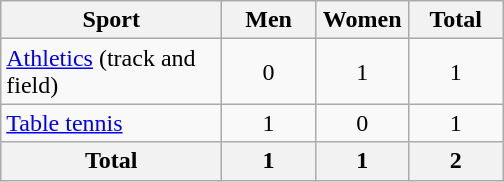<table class="wikitable sortable" style="text-align:center;">
<tr>
<th width=140>Sport</th>
<th width=55>Men</th>
<th width=55>Women</th>
<th width=55>Total</th>
</tr>
<tr>
<td align=left><a href='#'>Athletics</a> (track and field)</td>
<td>0</td>
<td>1</td>
<td>1</td>
</tr>
<tr>
<td align=left><a href='#'>Table tennis</a></td>
<td>1</td>
<td>0</td>
<td>1</td>
</tr>
<tr>
<th>Total</th>
<th>1</th>
<th>1</th>
<th>2</th>
</tr>
</table>
